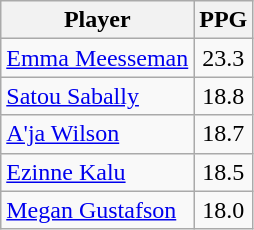<table class="wikitable">
<tr>
<th>Player</th>
<th>PPG</th>
</tr>
<tr>
<td> <a href='#'>Emma Meesseman</a></td>
<td align=center>23.3</td>
</tr>
<tr>
<td> <a href='#'>Satou Sabally</a></td>
<td align=center>18.8</td>
</tr>
<tr>
<td> <a href='#'>A'ja Wilson</a></td>
<td align=center>18.7</td>
</tr>
<tr>
<td> <a href='#'>Ezinne Kalu</a></td>
<td align=center>18.5</td>
</tr>
<tr>
<td> <a href='#'>Megan Gustafson</a></td>
<td align=center>18.0</td>
</tr>
</table>
